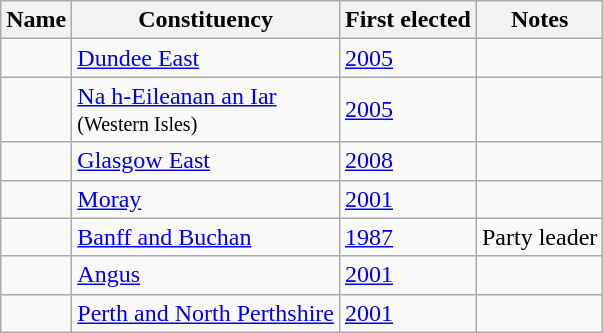<table class="wikitable sortable">
<tr>
<th>Name</th>
<th>Constituency</th>
<th>First elected</th>
<th>Notes</th>
</tr>
<tr>
<td></td>
<td><a href='#'>Dundee East</a></td>
<td><a href='#'>2005</a></td>
<td></td>
</tr>
<tr>
<td></td>
<td><a href='#'>Na h-Eileanan an Iar</a><br><small>(Western Isles)</small></td>
<td><a href='#'>2005</a></td>
<td></td>
</tr>
<tr>
<td></td>
<td><a href='#'>Glasgow East</a></td>
<td><a href='#'>2008</a></td>
<td></td>
</tr>
<tr>
<td></td>
<td><a href='#'>Moray</a></td>
<td><a href='#'>2001</a></td>
<td></td>
</tr>
<tr>
<td></td>
<td><a href='#'>Banff and Buchan</a></td>
<td><a href='#'>1987</a></td>
<td>Party leader</td>
</tr>
<tr>
<td></td>
<td><a href='#'>Angus</a></td>
<td><a href='#'>2001</a></td>
<td></td>
</tr>
<tr>
<td></td>
<td><a href='#'>Perth and North Perthshire</a></td>
<td><a href='#'>2001</a></td>
<td></td>
</tr>
</table>
